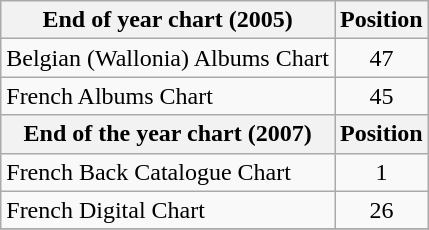<table class="wikitable sortable">
<tr>
<th>End of year chart (2005)</th>
<th>Position</th>
</tr>
<tr>
<td>Belgian (Wallonia) Albums Chart</td>
<td align="center">47</td>
</tr>
<tr>
<td>French Albums Chart</td>
<td align="center">45</td>
</tr>
<tr>
<th>End of the year chart (2007)</th>
<th>Position</th>
</tr>
<tr>
<td>French Back Catalogue Chart</td>
<td align="center">1</td>
</tr>
<tr>
<td>French Digital Chart</td>
<td align="center">26</td>
</tr>
<tr>
</tr>
</table>
